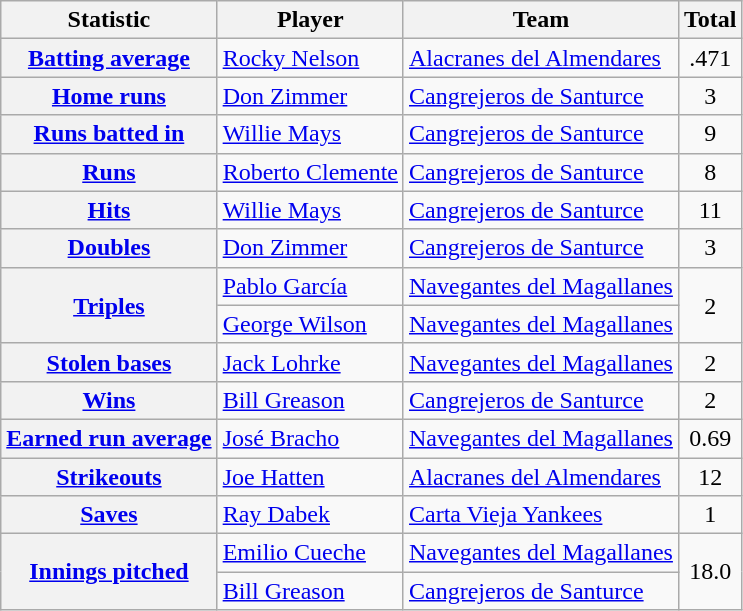<table class="wikitable plainrowheaders">
<tr>
<th scope="col">Statistic</th>
<th scope="col">Player</th>
<th scope="col">Team</th>
<th scope="col">Total</th>
</tr>
<tr>
<th scope="row"><strong><a href='#'>Batting average</a></strong></th>
<td> <a href='#'>Rocky Nelson</a></td>
<td> <a href='#'>Alacranes del Almendares</a></td>
<td align=center>.471</td>
</tr>
<tr>
<th scope="row"><strong><a href='#'>Home runs</a></strong></th>
<td> <a href='#'>Don Zimmer</a></td>
<td> <a href='#'>Cangrejeros de Santurce</a></td>
<td align=center>3</td>
</tr>
<tr>
<th scope="row"><strong><a href='#'>Runs batted in</a></strong></th>
<td> <a href='#'>Willie Mays</a></td>
<td> <a href='#'>Cangrejeros de Santurce</a></td>
<td align=center>9</td>
</tr>
<tr>
<th scope="row"><strong><a href='#'>Runs</a></strong></th>
<td> <a href='#'>Roberto Clemente</a></td>
<td> <a href='#'>Cangrejeros de Santurce</a></td>
<td align=center>8</td>
</tr>
<tr>
<th scope="row"><strong><a href='#'>Hits</a></strong></th>
<td> <a href='#'>Willie Mays</a></td>
<td> <a href='#'>Cangrejeros de Santurce</a></td>
<td align=center>11</td>
</tr>
<tr>
<th scope="row"><strong><a href='#'>Doubles</a></strong></th>
<td> <a href='#'>Don Zimmer</a></td>
<td> <a href='#'>Cangrejeros de Santurce</a></td>
<td align=center>3</td>
</tr>
<tr>
<th scope="row" rowspan=2><strong><a href='#'>Triples</a></strong></th>
<td> <a href='#'>Pablo García</a></td>
<td> <a href='#'>Navegantes del Magallanes</a></td>
<td align=center rowspan=2>2</td>
</tr>
<tr>
<td> <a href='#'>George Wilson</a></td>
<td> <a href='#'>Navegantes del Magallanes</a></td>
</tr>
<tr>
<th scope="row"><strong><a href='#'>Stolen bases</a></strong></th>
<td> <a href='#'>Jack Lohrke</a></td>
<td> <a href='#'>Navegantes del Magallanes</a></td>
<td align=center>2</td>
</tr>
<tr>
<th scope="row"><strong><a href='#'>Wins</a></strong></th>
<td> <a href='#'>Bill Greason</a></td>
<td> <a href='#'>Cangrejeros de Santurce</a></td>
<td align=center>2</td>
</tr>
<tr>
<th scope="row"><strong><a href='#'>Earned run average</a></strong></th>
<td> <a href='#'>José Bracho</a></td>
<td> <a href='#'>Navegantes del Magallanes</a></td>
<td align=center>0.69</td>
</tr>
<tr>
<th scope="row"><strong><a href='#'>Strikeouts</a></strong></th>
<td> <a href='#'>Joe Hatten</a></td>
<td> <a href='#'>Alacranes del Almendares</a></td>
<td align=center>12</td>
</tr>
<tr>
<th scope="row"><strong><a href='#'>Saves</a></strong></th>
<td> <a href='#'>Ray Dabek</a></td>
<td> <a href='#'>Carta Vieja Yankees</a></td>
<td align=center>1</td>
</tr>
<tr>
<th scope="row" rowspan=2><strong><a href='#'>Innings pitched</a></strong></th>
<td> <a href='#'>Emilio Cueche</a></td>
<td> <a href='#'>Navegantes del Magallanes</a></td>
<td align=center rowspan=2>18.0</td>
</tr>
<tr>
<td> <a href='#'>Bill Greason</a></td>
<td> <a href='#'>Cangrejeros de Santurce</a></td>
</tr>
</table>
